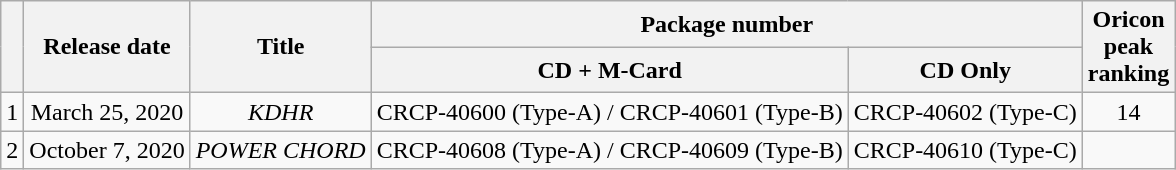<table class="wikitable" style="text-align: center">
<tr>
<th rowspan="2"></th>
<th rowspan="2">Release date</th>
<th rowspan="2">Title</th>
<th colspan="2">Package number</th>
<th rowspan="2">Oricon<br>peak<br>ranking</th>
</tr>
<tr>
<th>CD + M-Card</th>
<th>CD Only</th>
</tr>
<tr>
<td>1</td>
<td>March 25, 2020</td>
<td><em>KDHR</em></td>
<td>CRCP-40600 (Type-A) / CRCP-40601 (Type-B)</td>
<td>CRCP-40602 (Type-C)</td>
<td>14</td>
</tr>
<tr>
<td>2</td>
<td>October 7, 2020</td>
<td><em>POWER CHORD</em></td>
<td>CRCP-40608 (Type-A) / CRCP-40609 (Type-B)</td>
<td>CRCP-40610 (Type-C)</td>
<td></td>
</tr>
</table>
